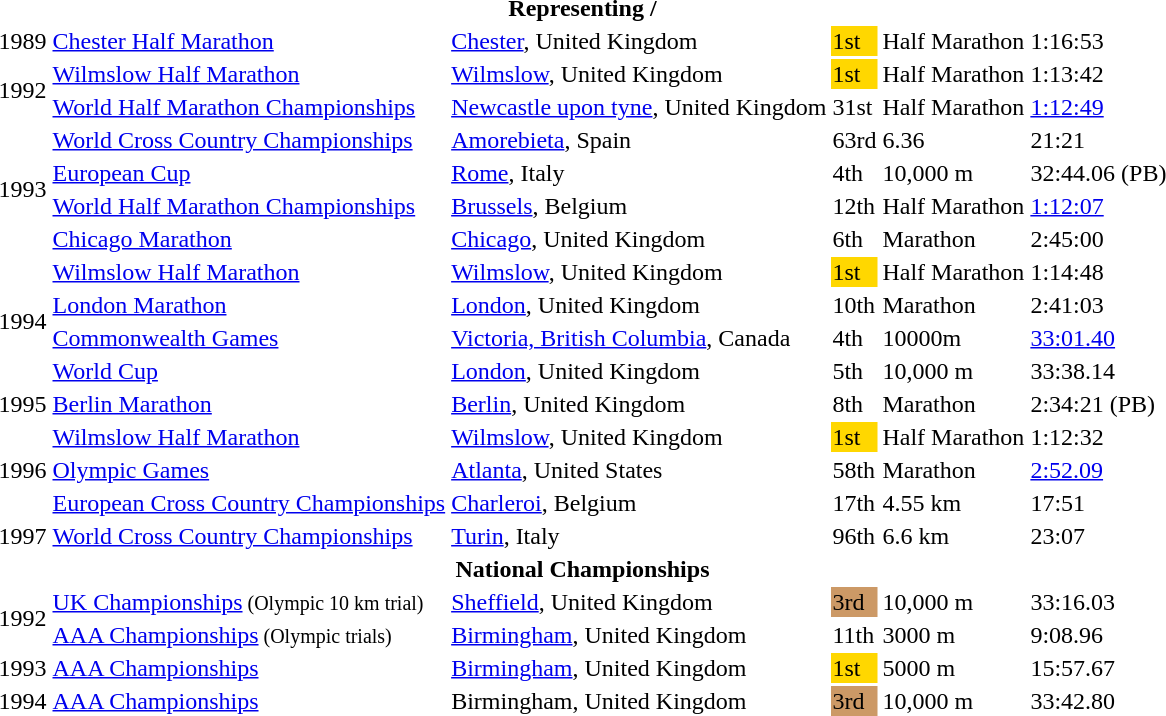<table>
<tr>
<th colspan="6">Representing  / </th>
</tr>
<tr>
<td>1989</td>
<td><a href='#'>Chester Half Marathon</a></td>
<td><a href='#'>Chester</a>, United Kingdom</td>
<td bgcolor="gold">1st</td>
<td>Half Marathon</td>
<td>1:16:53</td>
</tr>
<tr>
<td rowspan=2>1992</td>
<td><a href='#'>Wilmslow Half Marathon</a></td>
<td><a href='#'>Wilmslow</a>, United Kingdom</td>
<td bgcolor="gold">1st</td>
<td>Half Marathon</td>
<td>1:13:42</td>
</tr>
<tr>
<td><a href='#'>World Half Marathon Championships</a></td>
<td><a href='#'>Newcastle upon tyne</a>, United Kingdom</td>
<td>31st</td>
<td>Half Marathon</td>
<td><a href='#'>1:12:49</a></td>
</tr>
<tr>
<td rowspan=4>1993</td>
<td><a href='#'>World Cross Country Championships</a></td>
<td><a href='#'>Amorebieta</a>, Spain</td>
<td>63rd</td>
<td>6.36</td>
<td>21:21</td>
</tr>
<tr>
<td><a href='#'>European Cup</a></td>
<td><a href='#'>Rome</a>, Italy</td>
<td>4th</td>
<td>10,000 m</td>
<td>32:44.06 (PB)</td>
</tr>
<tr>
<td><a href='#'>World Half Marathon Championships</a></td>
<td><a href='#'>Brussels</a>, Belgium</td>
<td>12th</td>
<td>Half Marathon</td>
<td><a href='#'>1:12:07</a></td>
</tr>
<tr>
<td><a href='#'>Chicago Marathon</a></td>
<td><a href='#'>Chicago</a>, United Kingdom</td>
<td>6th</td>
<td>Marathon</td>
<td>2:45:00</td>
</tr>
<tr>
<td rowspan=4>1994</td>
<td><a href='#'>Wilmslow Half Marathon</a></td>
<td><a href='#'>Wilmslow</a>, United Kingdom</td>
<td bgcolor="gold">1st</td>
<td>Half Marathon</td>
<td>1:14:48</td>
</tr>
<tr>
<td><a href='#'>London Marathon</a></td>
<td><a href='#'>London</a>, United Kingdom</td>
<td>10th</td>
<td>Marathon</td>
<td>2:41:03</td>
</tr>
<tr>
<td><a href='#'>Commonwealth Games</a></td>
<td><a href='#'>Victoria, British Columbia</a>, Canada</td>
<td>4th</td>
<td>10000m</td>
<td><a href='#'>33:01.40</a></td>
</tr>
<tr>
<td><a href='#'>World Cup</a></td>
<td><a href='#'>London</a>, United Kingdom</td>
<td>5th</td>
<td>10,000 m</td>
<td>33:38.14</td>
</tr>
<tr>
<td>1995</td>
<td><a href='#'>Berlin Marathon</a></td>
<td><a href='#'>Berlin</a>, United Kingdom</td>
<td>8th</td>
<td>Marathon</td>
<td>2:34:21 (PB)</td>
</tr>
<tr>
<td rowspan=3>1996</td>
<td><a href='#'>Wilmslow Half Marathon</a></td>
<td><a href='#'>Wilmslow</a>, United Kingdom</td>
<td bgcolor="gold">1st</td>
<td>Half Marathon</td>
<td>1:12:32</td>
</tr>
<tr>
<td><a href='#'>Olympic Games</a></td>
<td><a href='#'>Atlanta</a>, United States</td>
<td>58th</td>
<td>Marathon</td>
<td><a href='#'>2:52.09</a></td>
</tr>
<tr>
<td><a href='#'>European Cross Country Championships</a></td>
<td><a href='#'>Charleroi</a>, Belgium</td>
<td>17th</td>
<td>4.55 km</td>
<td>17:51</td>
</tr>
<tr>
<td>1997</td>
<td><a href='#'>World Cross Country Championships</a></td>
<td><a href='#'>Turin</a>, Italy</td>
<td>96th</td>
<td>6.6 km</td>
<td>23:07</td>
</tr>
<tr>
<th colspan=6><strong>National Championships</strong></th>
</tr>
<tr>
<td rowspan=2>1992</td>
<td><a href='#'>UK Championships</a><small> (Olympic 10 km trial)</small></td>
<td><a href='#'>Sheffield</a>, United Kingdom</td>
<td bgcolor=cc9966>3rd</td>
<td>10,000 m</td>
<td>33:16.03</td>
</tr>
<tr>
<td><a href='#'>AAA Championships</a><small> (Olympic trials)</small></td>
<td><a href='#'>Birmingham</a>, United Kingdom</td>
<td>11th</td>
<td>3000 m</td>
<td>9:08.96</td>
</tr>
<tr>
<td>1993</td>
<td><a href='#'>AAA Championships</a></td>
<td><a href='#'>Birmingham</a>, United Kingdom</td>
<td bgcolor=gold>1st</td>
<td>5000 m</td>
<td>15:57.67</td>
</tr>
<tr>
<td>1994</td>
<td><a href='#'>AAA Championships</a></td>
<td>Birmingham, United Kingdom</td>
<td bgcolor=cc9966>3rd</td>
<td>10,000 m</td>
<td>33:42.80</td>
</tr>
</table>
